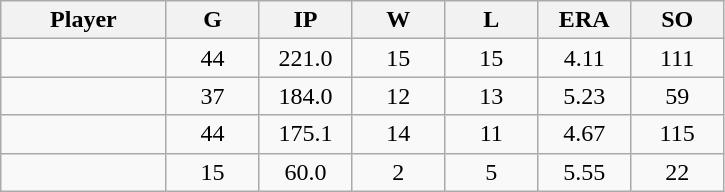<table class="wikitable sortable">
<tr>
<th bgcolor="#DDDDFF" width="16%">Player</th>
<th bgcolor="#DDDDFF" width="9%">G</th>
<th bgcolor="#DDDDFF" width="9%">IP</th>
<th bgcolor="#DDDDFF" width="9%">W</th>
<th bgcolor="#DDDDFF" width="9%">L</th>
<th bgcolor="#DDDDFF" width="9%">ERA</th>
<th bgcolor="#DDDDFF" width="9%">SO</th>
</tr>
<tr align="center">
<td></td>
<td>44</td>
<td>221.0</td>
<td>15</td>
<td>15</td>
<td>4.11</td>
<td>111</td>
</tr>
<tr align="center">
<td></td>
<td>37</td>
<td>184.0</td>
<td>12</td>
<td>13</td>
<td>5.23</td>
<td>59</td>
</tr>
<tr align="center">
<td></td>
<td>44</td>
<td>175.1</td>
<td>14</td>
<td>11</td>
<td>4.67</td>
<td>115</td>
</tr>
<tr align="center">
<td></td>
<td>15</td>
<td>60.0</td>
<td>2</td>
<td>5</td>
<td>5.55</td>
<td>22</td>
</tr>
</table>
